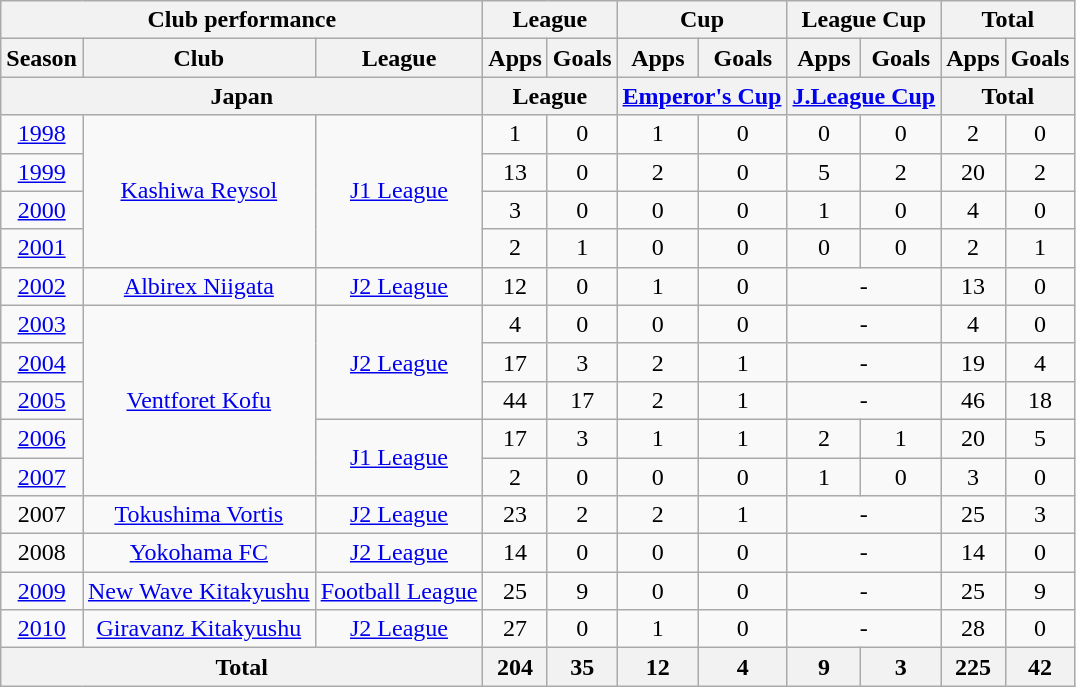<table class="wikitable" style="text-align:center;">
<tr>
<th colspan=3>Club performance</th>
<th colspan=2>League</th>
<th colspan=2>Cup</th>
<th colspan=2>League Cup</th>
<th colspan=2>Total</th>
</tr>
<tr>
<th>Season</th>
<th>Club</th>
<th>League</th>
<th>Apps</th>
<th>Goals</th>
<th>Apps</th>
<th>Goals</th>
<th>Apps</th>
<th>Goals</th>
<th>Apps</th>
<th>Goals</th>
</tr>
<tr>
<th colspan=3>Japan</th>
<th colspan=2>League</th>
<th colspan=2><a href='#'>Emperor's Cup</a></th>
<th colspan=2><a href='#'>J.League Cup</a></th>
<th colspan=2>Total</th>
</tr>
<tr>
<td><a href='#'>1998</a></td>
<td rowspan="4"><a href='#'>Kashiwa Reysol</a></td>
<td rowspan="4"><a href='#'>J1 League</a></td>
<td>1</td>
<td>0</td>
<td>1</td>
<td>0</td>
<td>0</td>
<td>0</td>
<td>2</td>
<td>0</td>
</tr>
<tr>
<td><a href='#'>1999</a></td>
<td>13</td>
<td>0</td>
<td>2</td>
<td>0</td>
<td>5</td>
<td>2</td>
<td>20</td>
<td>2</td>
</tr>
<tr>
<td><a href='#'>2000</a></td>
<td>3</td>
<td>0</td>
<td>0</td>
<td>0</td>
<td>1</td>
<td>0</td>
<td>4</td>
<td>0</td>
</tr>
<tr>
<td><a href='#'>2001</a></td>
<td>2</td>
<td>1</td>
<td>0</td>
<td>0</td>
<td>0</td>
<td>0</td>
<td>2</td>
<td>1</td>
</tr>
<tr>
<td><a href='#'>2002</a></td>
<td><a href='#'>Albirex Niigata</a></td>
<td><a href='#'>J2 League</a></td>
<td>12</td>
<td>0</td>
<td>1</td>
<td>0</td>
<td colspan="2">-</td>
<td>13</td>
<td>0</td>
</tr>
<tr>
<td><a href='#'>2003</a></td>
<td rowspan="5"><a href='#'>Ventforet Kofu</a></td>
<td rowspan="3"><a href='#'>J2 League</a></td>
<td>4</td>
<td>0</td>
<td>0</td>
<td>0</td>
<td colspan="2">-</td>
<td>4</td>
<td>0</td>
</tr>
<tr>
<td><a href='#'>2004</a></td>
<td>17</td>
<td>3</td>
<td>2</td>
<td>1</td>
<td colspan="2">-</td>
<td>19</td>
<td>4</td>
</tr>
<tr>
<td><a href='#'>2005</a></td>
<td>44</td>
<td>17</td>
<td>2</td>
<td>1</td>
<td colspan="2">-</td>
<td>46</td>
<td>18</td>
</tr>
<tr>
<td><a href='#'>2006</a></td>
<td rowspan="2"><a href='#'>J1 League</a></td>
<td>17</td>
<td>3</td>
<td>1</td>
<td>1</td>
<td>2</td>
<td>1</td>
<td>20</td>
<td>5</td>
</tr>
<tr>
<td><a href='#'>2007</a></td>
<td>2</td>
<td>0</td>
<td>0</td>
<td>0</td>
<td>1</td>
<td>0</td>
<td>3</td>
<td>0</td>
</tr>
<tr>
<td>2007</td>
<td><a href='#'>Tokushima Vortis</a></td>
<td><a href='#'>J2 League</a></td>
<td>23</td>
<td>2</td>
<td>2</td>
<td>1</td>
<td colspan="2">-</td>
<td>25</td>
<td>3</td>
</tr>
<tr>
<td>2008</td>
<td><a href='#'>Yokohama FC</a></td>
<td><a href='#'>J2 League</a></td>
<td>14</td>
<td>0</td>
<td>0</td>
<td>0</td>
<td colspan="2">-</td>
<td>14</td>
<td>0</td>
</tr>
<tr>
<td><a href='#'>2009</a></td>
<td><a href='#'>New Wave Kitakyushu</a></td>
<td><a href='#'>Football League</a></td>
<td>25</td>
<td>9</td>
<td>0</td>
<td>0</td>
<td colspan="2">-</td>
<td>25</td>
<td>9</td>
</tr>
<tr>
<td><a href='#'>2010</a></td>
<td><a href='#'>Giravanz Kitakyushu</a></td>
<td><a href='#'>J2 League</a></td>
<td>27</td>
<td>0</td>
<td>1</td>
<td>0</td>
<td colspan="2">-</td>
<td>28</td>
<td>0</td>
</tr>
<tr>
<th colspan=3>Total</th>
<th>204</th>
<th>35</th>
<th>12</th>
<th>4</th>
<th>9</th>
<th>3</th>
<th>225</th>
<th>42</th>
</tr>
</table>
